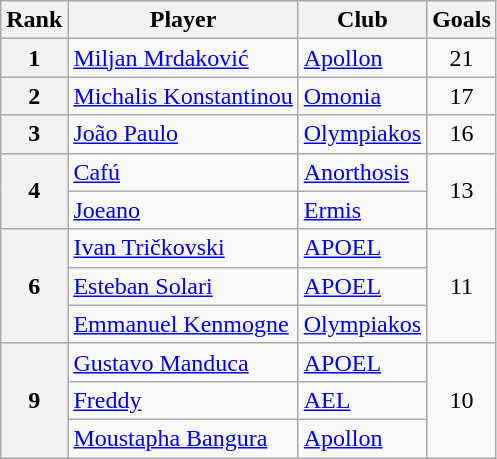<table class="wikitable" style="text-align:center">
<tr>
<th>Rank</th>
<th>Player</th>
<th>Club</th>
<th>Goals</th>
</tr>
<tr>
<th>1</th>
<td align="left"> <a href='#'>Miljan Mrdaković</a></td>
<td align="left"><a href='#'>Apollon</a></td>
<td>21</td>
</tr>
<tr>
<th>2</th>
<td align="left"> <a href='#'>Michalis Konstantinou</a></td>
<td align="left"><a href='#'>Omonia</a></td>
<td>17</td>
</tr>
<tr>
<th>3</th>
<td align="left"> <a href='#'>João Paulo</a></td>
<td align="left"><a href='#'>Olympiakos</a></td>
<td>16</td>
</tr>
<tr>
<th rowspan="2">4</th>
<td align="left"> <a href='#'>Cafú</a></td>
<td align="left"><a href='#'>Anorthosis</a></td>
<td rowspan="2">13</td>
</tr>
<tr>
<td align="left"> <a href='#'>Joeano</a></td>
<td align="left"><a href='#'>Ermis</a></td>
</tr>
<tr>
<th rowspan="3">6</th>
<td align="left"> <a href='#'>Ivan Tričkovski</a></td>
<td align="left"><a href='#'>APOEL</a></td>
<td rowspan="3">11</td>
</tr>
<tr>
<td align="left"> <a href='#'>Esteban Solari</a></td>
<td align="left"><a href='#'>APOEL</a></td>
</tr>
<tr>
<td align="left"> <a href='#'>Emmanuel Kenmogne</a></td>
<td align="left"><a href='#'>Olympiakos</a></td>
</tr>
<tr>
<th rowspan="3">9</th>
<td align="left"> <a href='#'>Gustavo Manduca</a></td>
<td align="left"><a href='#'>APOEL</a></td>
<td rowspan="3">10</td>
</tr>
<tr>
<td align="left"> <a href='#'>Freddy</a></td>
<td align="left"><a href='#'>AEL</a></td>
</tr>
<tr>
<td align="left"> <a href='#'>Moustapha Bangura</a></td>
<td align="left"><a href='#'>Apollon</a></td>
</tr>
</table>
